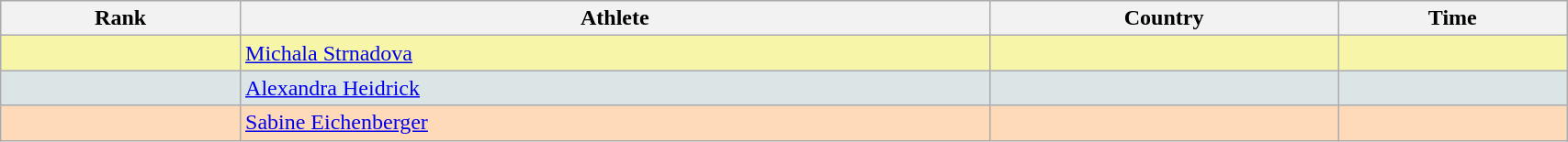<table class="wikitable" width=90% style="font-size:100%; text-align:left;">
<tr bgcolor="#EFEFEF">
<th>Rank</th>
<th>Athlete</th>
<th>Country</th>
<th>Time</th>
</tr>
<tr bgcolor="#F7F6A8">
<td align=center></td>
<td><a href='#'>Michala Strnadova</a></td>
<td></td>
<td align="right"></td>
</tr>
<tr bgcolor="#DCE5E5">
<td align=center></td>
<td><a href='#'>Alexandra Heidrick</a></td>
<td></td>
<td align="right"></td>
</tr>
<tr bgcolor="#FFDAB9">
<td align=center></td>
<td><a href='#'>Sabine Eichenberger</a></td>
<td></td>
<td align="right"></td>
</tr>
</table>
